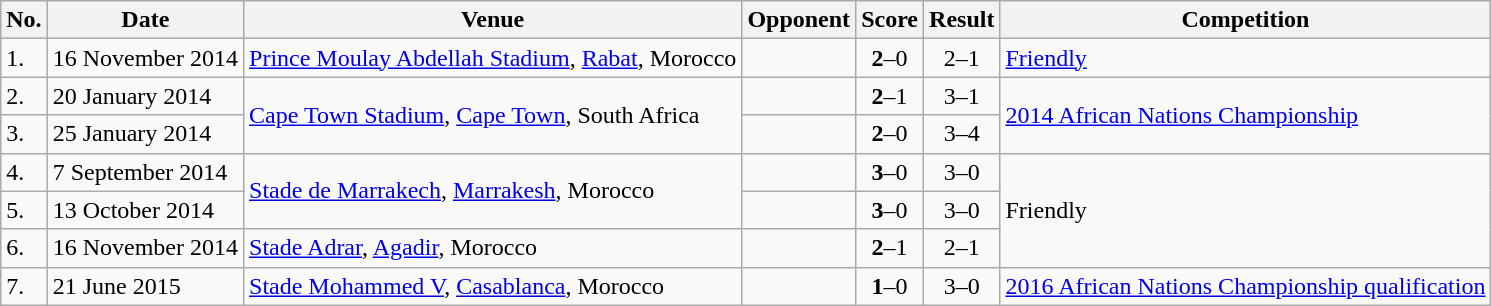<table class="wikitable">
<tr>
<th>No.</th>
<th>Date</th>
<th>Venue</th>
<th>Opponent</th>
<th>Score</th>
<th>Result</th>
<th>Competition</th>
</tr>
<tr>
<td>1.</td>
<td>16 November 2014</td>
<td><a href='#'>Prince Moulay Abdellah Stadium</a>, <a href='#'>Rabat</a>, Morocco</td>
<td></td>
<td align=center><strong>2</strong>–0</td>
<td align=center>2–1</td>
<td><a href='#'>Friendly</a></td>
</tr>
<tr>
<td>2.</td>
<td>20 January 2014</td>
<td rowspan=2><a href='#'>Cape Town Stadium</a>, <a href='#'>Cape Town</a>, South Africa</td>
<td></td>
<td align=center><strong>2</strong>–1</td>
<td align=center>3–1</td>
<td rowspan=2><a href='#'>2014 African Nations Championship</a></td>
</tr>
<tr>
<td>3.</td>
<td>25 January 2014</td>
<td></td>
<td align=center><strong>2</strong>–0</td>
<td align=center>3–4<br></td>
</tr>
<tr>
<td>4.</td>
<td>7 September 2014</td>
<td rowspan=2><a href='#'>Stade de Marrakech</a>, <a href='#'>Marrakesh</a>, Morocco</td>
<td></td>
<td align=center><strong>3</strong>–0</td>
<td align=center>3–0</td>
<td rowspan=3>Friendly</td>
</tr>
<tr>
<td>5.</td>
<td>13 October 2014</td>
<td></td>
<td align=center><strong>3</strong>–0</td>
<td align=center>3–0</td>
</tr>
<tr>
<td>6.</td>
<td>16 November 2014</td>
<td><a href='#'>Stade Adrar</a>, <a href='#'>Agadir</a>, Morocco</td>
<td></td>
<td align=center><strong>2</strong>–1</td>
<td align=center>2–1</td>
</tr>
<tr>
<td>7.</td>
<td>21 June 2015</td>
<td><a href='#'>Stade Mohammed V</a>, <a href='#'>Casablanca</a>, Morocco</td>
<td></td>
<td align=center><strong>1</strong>–0</td>
<td align=center>3–0</td>
<td><a href='#'>2016 African Nations Championship qualification</a></td>
</tr>
</table>
